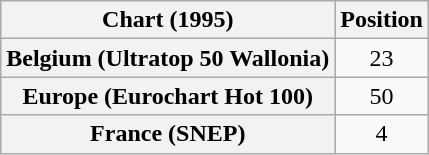<table class="wikitable sortable plainrowheaders">
<tr>
<th>Chart (1995)</th>
<th>Position</th>
</tr>
<tr>
<th scope="row">Belgium (Ultratop 50 Wallonia)</th>
<td align="center">23</td>
</tr>
<tr>
<th scope="row">Europe (Eurochart Hot 100)</th>
<td align="center">50</td>
</tr>
<tr>
<th scope="row">France (SNEP)</th>
<td align="center">4</td>
</tr>
</table>
